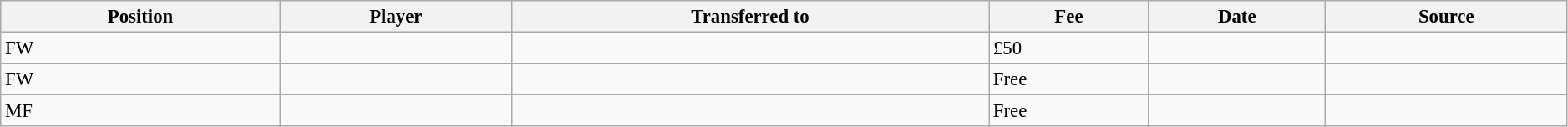<table width=99% class="wikitable sortable" style="text-align:center; font-size:95%; text-align:left">
<tr>
<th>Position</th>
<th>Player</th>
<th>Transferred to</th>
<th>Fee</th>
<th>Date</th>
<th>Source</th>
</tr>
<tr>
<td>FW</td>
<td></td>
<td></td>
<td>£50</td>
<td></td>
<td></td>
</tr>
<tr>
<td>FW</td>
<td></td>
<td></td>
<td>Free</td>
<td></td>
<td></td>
</tr>
<tr>
<td>MF</td>
<td></td>
<td></td>
<td>Free</td>
<td></td>
<td></td>
</tr>
</table>
